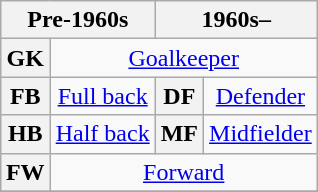<table class="wikitable plainrowheaders" style="text-align:center;margin-left:1em;float:right">
<tr>
<th colspan="2" scope="col">Pre-1960s</th>
<th colspan="2" scope="col">1960s–</th>
</tr>
<tr>
<th>GK</th>
<td colspan="3"><a href='#'>Goalkeeper</a></td>
</tr>
<tr>
<th>FB</th>
<td><a href='#'>Full back</a></td>
<th>DF</th>
<td><a href='#'>Defender</a></td>
</tr>
<tr>
<th>HB</th>
<td><a href='#'>Half back</a></td>
<th>MF</th>
<td><a href='#'>Midfielder</a></td>
</tr>
<tr>
<th>FW</th>
<td colspan="3"><a href='#'>Forward</a></td>
</tr>
<tr>
</tr>
</table>
